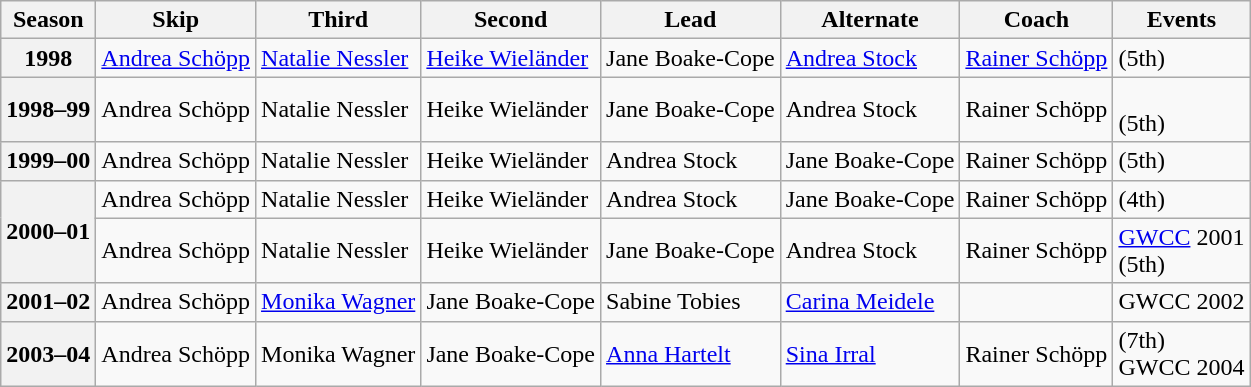<table class="wikitable">
<tr>
<th scope="col">Season</th>
<th scope="col">Skip</th>
<th scope="col">Third</th>
<th scope="col">Second</th>
<th scope="col">Lead</th>
<th scope="col">Alternate</th>
<th scope="col">Coach</th>
<th scope="col">Events</th>
</tr>
<tr>
<th scope="row">1998</th>
<td><a href='#'>Andrea Schöpp</a></td>
<td><a href='#'>Natalie Nessler</a></td>
<td><a href='#'>Heike Wieländer</a></td>
<td>Jane Boake-Cope</td>
<td><a href='#'>Andrea Stock</a></td>
<td><a href='#'>Rainer Schöpp</a></td>
<td> (5th)</td>
</tr>
<tr>
<th scope="row">1998–99</th>
<td>Andrea Schöpp</td>
<td>Natalie Nessler</td>
<td>Heike Wieländer</td>
<td>Jane Boake-Cope</td>
<td>Andrea Stock</td>
<td>Rainer Schöpp</td>
<td> <br> (5th)</td>
</tr>
<tr>
<th scope="row">1999–00</th>
<td>Andrea Schöpp</td>
<td>Natalie Nessler</td>
<td>Heike Wieländer</td>
<td>Andrea Stock</td>
<td>Jane Boake-Cope</td>
<td>Rainer Schöpp</td>
<td> (5th)</td>
</tr>
<tr>
<th scope="row" rowspan=2>2000–01</th>
<td>Andrea Schöpp</td>
<td>Natalie Nessler</td>
<td>Heike Wieländer</td>
<td>Andrea Stock</td>
<td>Jane Boake-Cope</td>
<td>Rainer Schöpp</td>
<td> (4th)</td>
</tr>
<tr>
<td>Andrea Schöpp</td>
<td>Natalie Nessler</td>
<td>Heike Wieländer</td>
<td>Jane Boake-Cope</td>
<td>Andrea Stock</td>
<td>Rainer Schöpp</td>
<td><a href='#'>GWCC</a> 2001 <br> (5th)</td>
</tr>
<tr>
<th scope="row">2001–02</th>
<td>Andrea Schöpp</td>
<td><a href='#'>Monika Wagner</a></td>
<td>Jane Boake-Cope</td>
<td>Sabine Tobies</td>
<td><a href='#'>Carina Meidele</a></td>
<td></td>
<td>GWCC 2002 </td>
</tr>
<tr>
<th scope="row">2003–04</th>
<td>Andrea Schöpp</td>
<td>Monika Wagner</td>
<td>Jane Boake-Cope</td>
<td><a href='#'>Anna Hartelt</a></td>
<td><a href='#'>Sina Irral</a></td>
<td>Rainer Schöpp</td>
<td> (7th)<br>GWCC 2004 </td>
</tr>
</table>
